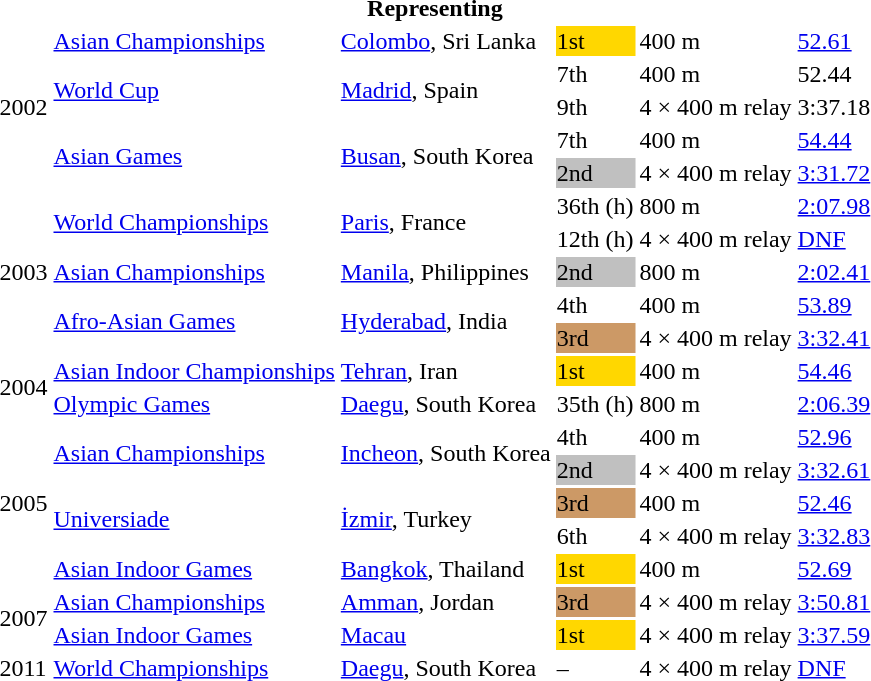<table>
<tr>
<th colspan="6">Representing </th>
</tr>
<tr>
<td rowspan=5>2002</td>
<td><a href='#'>Asian Championships</a></td>
<td><a href='#'>Colombo</a>, Sri Lanka</td>
<td bgcolor="gold">1st</td>
<td>400 m</td>
<td><a href='#'>52.61</a></td>
</tr>
<tr>
<td rowspan=2><a href='#'>World Cup</a></td>
<td rowspan=2><a href='#'>Madrid</a>, Spain</td>
<td>7th</td>
<td>400 m</td>
<td>52.44</td>
</tr>
<tr>
<td>9th</td>
<td>4 × 400 m relay</td>
<td>3:37.18</td>
</tr>
<tr>
<td rowspan=2><a href='#'>Asian Games</a></td>
<td rowspan=2><a href='#'>Busan</a>, South Korea</td>
<td>7th</td>
<td>400 m</td>
<td><a href='#'>54.44</a></td>
</tr>
<tr>
<td bgcolor="silver">2nd</td>
<td>4 × 400 m relay</td>
<td><a href='#'>3:31.72</a></td>
</tr>
<tr>
<td rowspan=5>2003</td>
<td rowspan=2><a href='#'>World Championships</a></td>
<td rowspan=2><a href='#'>Paris</a>, France</td>
<td>36th (h)</td>
<td>800 m</td>
<td><a href='#'>2:07.98</a></td>
</tr>
<tr>
<td>12th (h)</td>
<td>4 × 400 m relay</td>
<td><a href='#'>DNF</a></td>
</tr>
<tr>
<td><a href='#'>Asian Championships</a></td>
<td><a href='#'>Manila</a>, Philippines</td>
<td bgcolor="silver">2nd</td>
<td>800 m</td>
<td><a href='#'>2:02.41</a></td>
</tr>
<tr>
<td rowspan=2><a href='#'>Afro-Asian Games</a></td>
<td rowspan=2><a href='#'>Hyderabad</a>, India</td>
<td>4th</td>
<td>400 m</td>
<td><a href='#'>53.89</a></td>
</tr>
<tr>
<td bgcolor="cc9966">3rd</td>
<td>4 × 400 m relay</td>
<td><a href='#'>3:32.41</a></td>
</tr>
<tr>
<td rowspan=2>2004</td>
<td><a href='#'>Asian Indoor Championships</a></td>
<td><a href='#'>Tehran</a>, Iran</td>
<td bgcolor="gold">1st</td>
<td>400 m</td>
<td><a href='#'>54.46</a></td>
</tr>
<tr>
<td><a href='#'>Olympic Games</a></td>
<td><a href='#'>Daegu</a>, South Korea</td>
<td>35th (h)</td>
<td>800 m</td>
<td><a href='#'>2:06.39</a></td>
</tr>
<tr>
<td rowspan=5>2005</td>
<td rowspan=2><a href='#'>Asian Championships</a></td>
<td rowspan=2><a href='#'>Incheon</a>, South Korea</td>
<td>4th</td>
<td>400 m</td>
<td><a href='#'>52.96</a></td>
</tr>
<tr>
<td bgcolor="silver">2nd</td>
<td>4 × 400 m relay</td>
<td><a href='#'>3:32.61</a></td>
</tr>
<tr>
<td rowspan=2><a href='#'>Universiade</a></td>
<td rowspan=2><a href='#'>İzmir</a>, Turkey</td>
<td bgcolor="cc9966">3rd</td>
<td>400 m</td>
<td><a href='#'>52.46</a></td>
</tr>
<tr>
<td>6th</td>
<td>4 × 400 m relay</td>
<td><a href='#'>3:32.83</a></td>
</tr>
<tr>
<td><a href='#'>Asian Indoor Games</a></td>
<td><a href='#'>Bangkok</a>, Thailand</td>
<td bgcolor="gold">1st</td>
<td>400 m</td>
<td><a href='#'>52.69</a></td>
</tr>
<tr>
<td rowspan=2>2007</td>
<td><a href='#'>Asian Championships</a></td>
<td><a href='#'>Amman</a>, Jordan</td>
<td bgcolor="cc9966">3rd</td>
<td>4 × 400 m relay</td>
<td><a href='#'>3:50.81</a></td>
</tr>
<tr>
<td><a href='#'>Asian Indoor Games</a></td>
<td><a href='#'>Macau</a></td>
<td bgcolor="gold">1st</td>
<td>4 × 400 m relay</td>
<td><a href='#'>3:37.59</a></td>
</tr>
<tr>
<td>2011</td>
<td><a href='#'>World Championships</a></td>
<td><a href='#'>Daegu</a>, South Korea</td>
<td>–</td>
<td>4 × 400 m relay</td>
<td><a href='#'>DNF</a></td>
</tr>
</table>
